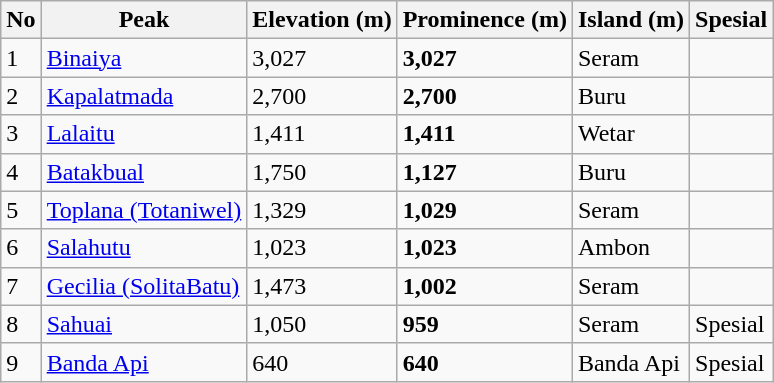<table class="wikitable sortable">
<tr>
<th>No</th>
<th>Peak</th>
<th>Elevation (m)</th>
<th>Prominence (m)</th>
<th>Island (m)</th>
<th>Spesial</th>
</tr>
<tr>
<td>1</td>
<td><a href='#'>Binaiya</a></td>
<td>3,027</td>
<td><strong>3,027</strong></td>
<td>Seram</td>
<td></td>
</tr>
<tr>
<td>2</td>
<td><a href='#'>Kapalatmada</a></td>
<td>2,700</td>
<td><strong>2,700</strong></td>
<td>Buru</td>
<td></td>
</tr>
<tr>
<td>3</td>
<td><a href='#'>Lalaitu</a></td>
<td>1,411</td>
<td><strong>1,411</strong></td>
<td>Wetar</td>
<td></td>
</tr>
<tr>
<td>4</td>
<td><a href='#'>Batakbual</a></td>
<td>1,750</td>
<td><strong>1,127</strong></td>
<td>Buru</td>
<td></td>
</tr>
<tr>
<td>5</td>
<td><a href='#'>Toplana (Totaniwel)</a></td>
<td>1,329</td>
<td><strong>1,029</strong></td>
<td>Seram</td>
<td></td>
</tr>
<tr>
<td>6</td>
<td><a href='#'>Salahutu</a></td>
<td>1,023</td>
<td><strong>1,023</strong></td>
<td>Ambon</td>
<td></td>
</tr>
<tr>
<td>7</td>
<td><a href='#'>Gecilia (SolitaBatu)</a></td>
<td>1,473</td>
<td><strong>1,002</strong></td>
<td>Seram</td>
<td></td>
</tr>
<tr>
<td>8</td>
<td><a href='#'>Sahuai</a></td>
<td>1,050</td>
<td><strong>959</strong></td>
<td>Seram</td>
<td>Spesial</td>
</tr>
<tr>
<td>9</td>
<td><a href='#'>Banda Api</a></td>
<td>640</td>
<td><strong>640</strong></td>
<td>Banda Api</td>
<td>Spesial</td>
</tr>
</table>
